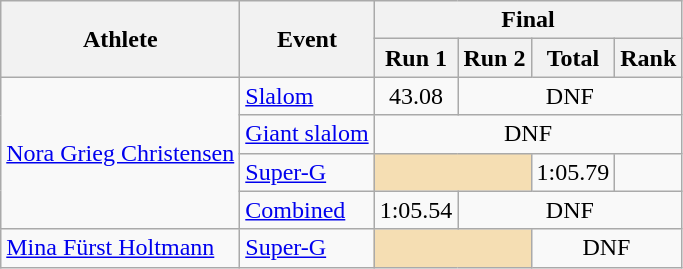<table class="wikitable">
<tr>
<th rowspan="2">Athlete</th>
<th rowspan="2">Event</th>
<th colspan="4">Final</th>
</tr>
<tr>
<th>Run 1</th>
<th>Run 2</th>
<th>Total</th>
<th>Rank</th>
</tr>
<tr>
<td rowspan=4><a href='#'>Nora Grieg Christensen</a></td>
<td><a href='#'>Slalom</a></td>
<td align="center">43.08</td>
<td align="center" colspan=3>DNF</td>
</tr>
<tr>
<td><a href='#'>Giant slalom</a></td>
<td align="center" colspan=4>DNF</td>
</tr>
<tr>
<td><a href='#'>Super-G</a></td>
<td colspan=2 bgcolor="wheat"></td>
<td align="center">1:05.79</td>
<td align="center"></td>
</tr>
<tr>
<td><a href='#'>Combined</a></td>
<td align="center">1:05.54</td>
<td align="center" colspan=3>DNF</td>
</tr>
<tr>
<td rowspan=1><a href='#'>Mina Fürst Holtmann</a></td>
<td><a href='#'>Super-G</a></td>
<td colspan=2 bgcolor="wheat"></td>
<td align="center" colspan=2>DNF</td>
</tr>
</table>
